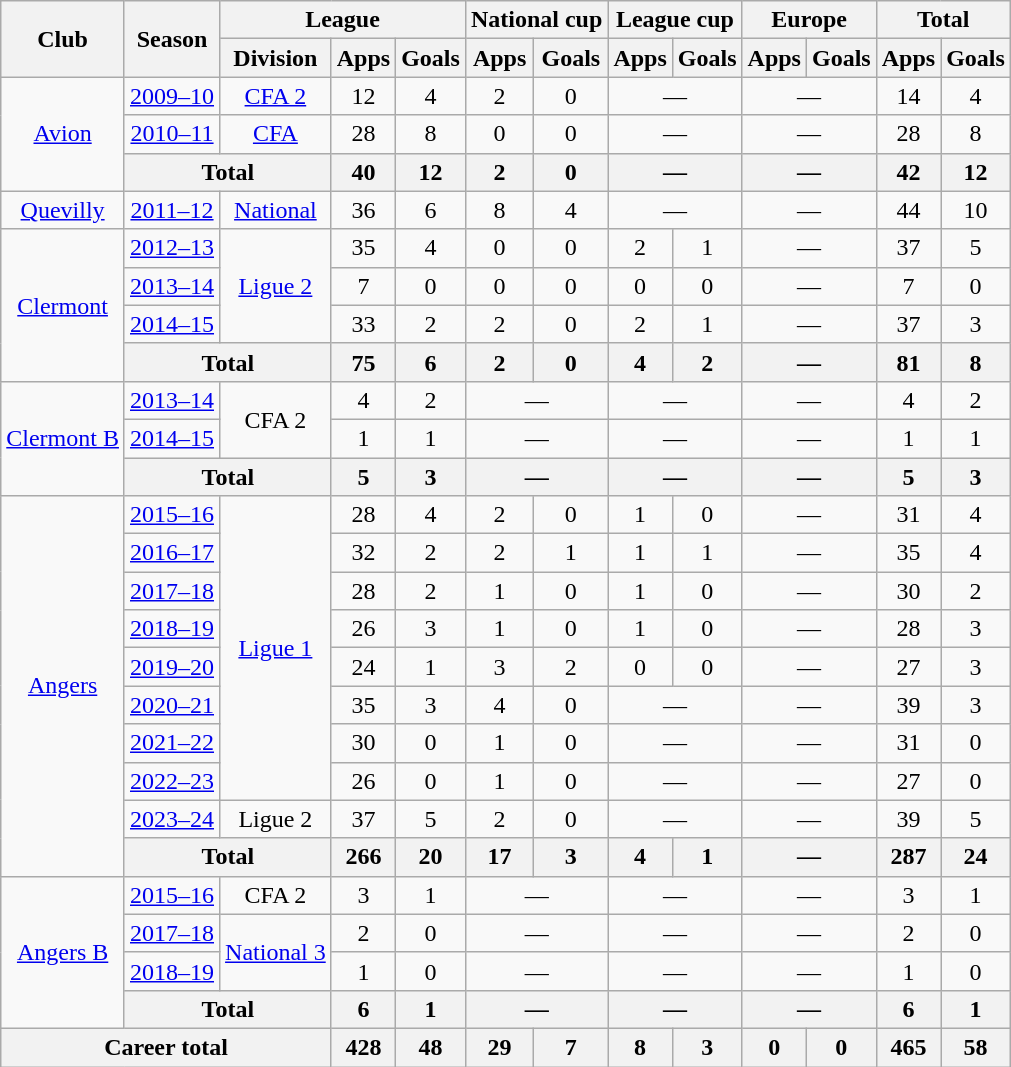<table class="wikitable" style="text-align:center">
<tr>
<th rowspan="2">Club</th>
<th rowspan="2">Season</th>
<th colspan="3">League</th>
<th colspan="2">National cup</th>
<th colspan="2">League cup</th>
<th colspan="2">Europe</th>
<th colspan="2">Total</th>
</tr>
<tr>
<th>Division</th>
<th>Apps</th>
<th>Goals</th>
<th>Apps</th>
<th>Goals</th>
<th>Apps</th>
<th>Goals</th>
<th>Apps</th>
<th>Goals</th>
<th>Apps</th>
<th>Goals</th>
</tr>
<tr>
<td rowspan="3"><a href='#'>Avion</a></td>
<td><a href='#'>2009–10</a></td>
<td><a href='#'>CFA 2</a></td>
<td>12</td>
<td>4</td>
<td>2</td>
<td>0</td>
<td colspan="2">—</td>
<td colspan="2">—</td>
<td>14</td>
<td>4</td>
</tr>
<tr>
<td><a href='#'>2010–11</a></td>
<td><a href='#'>CFA</a></td>
<td>28</td>
<td>8</td>
<td>0</td>
<td>0</td>
<td colspan="2">—</td>
<td colspan="2">—</td>
<td>28</td>
<td>8</td>
</tr>
<tr>
<th colspan="2">Total</th>
<th>40</th>
<th>12</th>
<th>2</th>
<th>0</th>
<th colspan="2">—</th>
<th colspan="2">—</th>
<th>42</th>
<th>12</th>
</tr>
<tr>
<td><a href='#'>Quevilly</a></td>
<td><a href='#'>2011–12</a></td>
<td><a href='#'>National</a></td>
<td>36</td>
<td>6</td>
<td>8</td>
<td>4</td>
<td colspan="2">—</td>
<td colspan="2">—</td>
<td>44</td>
<td>10</td>
</tr>
<tr>
<td rowspan="4"><a href='#'>Clermont</a></td>
<td><a href='#'>2012–13</a></td>
<td rowspan="3"><a href='#'>Ligue 2</a></td>
<td>35</td>
<td>4</td>
<td>0</td>
<td>0</td>
<td>2</td>
<td>1</td>
<td colspan="2">—</td>
<td>37</td>
<td>5</td>
</tr>
<tr>
<td><a href='#'>2013–14</a></td>
<td>7</td>
<td>0</td>
<td>0</td>
<td>0</td>
<td>0</td>
<td>0</td>
<td colspan="2">—</td>
<td>7</td>
<td>0</td>
</tr>
<tr>
<td><a href='#'>2014–15</a></td>
<td>33</td>
<td>2</td>
<td>2</td>
<td>0</td>
<td>2</td>
<td>1</td>
<td colspan="2">—</td>
<td>37</td>
<td>3</td>
</tr>
<tr>
<th colspan="2">Total</th>
<th>75</th>
<th>6</th>
<th>2</th>
<th>0</th>
<th>4</th>
<th>2</th>
<th colspan="2">—</th>
<th>81</th>
<th>8</th>
</tr>
<tr>
<td rowspan="3"><a href='#'>Clermont B</a></td>
<td><a href='#'>2013–14</a></td>
<td rowspan="2">CFA 2</td>
<td>4</td>
<td>2</td>
<td colspan="2">—</td>
<td colspan="2">—</td>
<td colspan="2">—</td>
<td>4</td>
<td>2</td>
</tr>
<tr>
<td><a href='#'>2014–15</a></td>
<td>1</td>
<td>1</td>
<td colspan="2">—</td>
<td colspan="2">—</td>
<td colspan="2">—</td>
<td>1</td>
<td>1</td>
</tr>
<tr>
<th colspan="2">Total</th>
<th>5</th>
<th>3</th>
<th colspan="2">—</th>
<th colspan="2">—</th>
<th colspan="2">—</th>
<th>5</th>
<th>3</th>
</tr>
<tr>
<td rowspan="10"><a href='#'>Angers</a></td>
<td><a href='#'>2015–16</a></td>
<td rowspan="8"><a href='#'>Ligue 1</a></td>
<td>28</td>
<td>4</td>
<td>2</td>
<td>0</td>
<td>1</td>
<td>0</td>
<td colspan="2">—</td>
<td>31</td>
<td>4</td>
</tr>
<tr>
<td><a href='#'>2016–17</a></td>
<td>32</td>
<td>2</td>
<td>2</td>
<td>1</td>
<td>1</td>
<td>1</td>
<td colspan="2">—</td>
<td>35</td>
<td>4</td>
</tr>
<tr>
<td><a href='#'>2017–18</a></td>
<td>28</td>
<td>2</td>
<td>1</td>
<td>0</td>
<td>1</td>
<td>0</td>
<td colspan="2">—</td>
<td>30</td>
<td>2</td>
</tr>
<tr>
<td><a href='#'>2018–19</a></td>
<td>26</td>
<td>3</td>
<td>1</td>
<td>0</td>
<td>1</td>
<td>0</td>
<td colspan="2">—</td>
<td>28</td>
<td>3</td>
</tr>
<tr>
<td><a href='#'>2019–20</a></td>
<td>24</td>
<td>1</td>
<td>3</td>
<td>2</td>
<td>0</td>
<td>0</td>
<td colspan="2">—</td>
<td>27</td>
<td>3</td>
</tr>
<tr>
<td><a href='#'>2020–21</a></td>
<td>35</td>
<td>3</td>
<td>4</td>
<td>0</td>
<td colspan="2">—</td>
<td colspan="2">—</td>
<td>39</td>
<td>3</td>
</tr>
<tr>
<td><a href='#'>2021–22</a></td>
<td>30</td>
<td>0</td>
<td>1</td>
<td>0</td>
<td colspan="2">—</td>
<td colspan="2">—</td>
<td>31</td>
<td>0</td>
</tr>
<tr>
<td><a href='#'>2022–23</a></td>
<td>26</td>
<td>0</td>
<td>1</td>
<td>0</td>
<td colspan="2">—</td>
<td colspan="2">—</td>
<td>27</td>
<td>0</td>
</tr>
<tr>
<td><a href='#'>2023–24</a></td>
<td>Ligue 2</td>
<td>37</td>
<td>5</td>
<td>2</td>
<td>0</td>
<td colspan="2">—</td>
<td colspan="2">—</td>
<td>39</td>
<td>5</td>
</tr>
<tr>
<th colspan="2">Total</th>
<th>266</th>
<th>20</th>
<th>17</th>
<th>3</th>
<th>4</th>
<th>1</th>
<th colspan="2">—</th>
<th>287</th>
<th>24</th>
</tr>
<tr>
<td rowspan="4"><a href='#'>Angers B</a></td>
<td><a href='#'>2015–16</a></td>
<td>CFA 2</td>
<td>3</td>
<td>1</td>
<td colspan="2">—</td>
<td colspan="2">—</td>
<td colspan="2">—</td>
<td>3</td>
<td>1</td>
</tr>
<tr>
<td><a href='#'>2017–18</a></td>
<td rowspan="2"><a href='#'>National 3</a></td>
<td>2</td>
<td>0</td>
<td colspan="2">—</td>
<td colspan="2">—</td>
<td colspan="2">—</td>
<td>2</td>
<td>0</td>
</tr>
<tr>
<td><a href='#'>2018–19</a></td>
<td>1</td>
<td>0</td>
<td colspan="2">—</td>
<td colspan="2">—</td>
<td colspan="2">—</td>
<td>1</td>
<td>0</td>
</tr>
<tr>
<th colspan="2">Total</th>
<th>6</th>
<th>1</th>
<th colspan="2">—</th>
<th colspan="2">—</th>
<th colspan="2">—</th>
<th>6</th>
<th>1</th>
</tr>
<tr>
<th colspan="3">Career total</th>
<th>428</th>
<th>48</th>
<th>29</th>
<th>7</th>
<th>8</th>
<th>3</th>
<th>0</th>
<th>0</th>
<th>465</th>
<th>58</th>
</tr>
</table>
